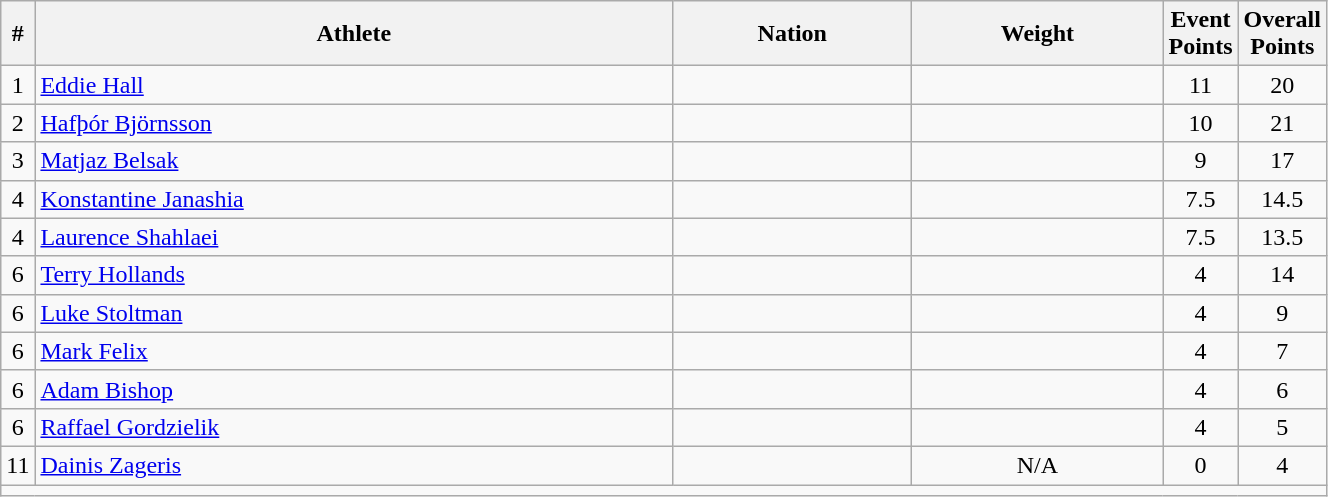<table class="wikitable sortable" style="text-align:center;width: 70%;">
<tr>
<th scope="col" style="width: 10px;">#</th>
<th scope="col">Athlete</th>
<th scope="col">Nation</th>
<th scope="col">Weight</th>
<th scope="col" style="width: 10px;">Event Points</th>
<th scope="col" style="width: 10px;">Overall Points</th>
</tr>
<tr>
<td>1</td>
<td align=left><a href='#'>Eddie Hall</a></td>
<td align=left></td>
<td></td>
<td>11</td>
<td>20</td>
</tr>
<tr>
<td>2</td>
<td align=left><a href='#'>Hafþór Björnsson</a></td>
<td align=left></td>
<td></td>
<td>10</td>
<td>21</td>
</tr>
<tr>
<td>3</td>
<td align=left><a href='#'>Matjaz Belsak</a></td>
<td align=left></td>
<td></td>
<td>9</td>
<td>17</td>
</tr>
<tr>
<td>4</td>
<td align=left><a href='#'>Konstantine Janashia</a></td>
<td align=left></td>
<td></td>
<td>7.5</td>
<td>14.5</td>
</tr>
<tr>
<td>4</td>
<td align=left><a href='#'>Laurence Shahlaei</a></td>
<td align=left></td>
<td></td>
<td>7.5</td>
<td>13.5</td>
</tr>
<tr>
<td>6</td>
<td align=left><a href='#'>Terry Hollands</a></td>
<td align=left></td>
<td></td>
<td>4</td>
<td>14</td>
</tr>
<tr>
<td>6</td>
<td align=left><a href='#'>Luke Stoltman</a></td>
<td align=left></td>
<td></td>
<td>4</td>
<td>9</td>
</tr>
<tr>
<td>6</td>
<td align=left><a href='#'>Mark Felix</a></td>
<td align=left></td>
<td></td>
<td>4</td>
<td>7</td>
</tr>
<tr>
<td>6</td>
<td align=left><a href='#'>Adam Bishop</a></td>
<td align=left></td>
<td></td>
<td>4</td>
<td>6</td>
</tr>
<tr>
<td>6</td>
<td align=left><a href='#'>Raffael Gordzielik</a></td>
<td align=left></td>
<td></td>
<td>4</td>
<td>5</td>
</tr>
<tr>
<td>11</td>
<td align=left><a href='#'>Dainis Zageris</a></td>
<td align=left></td>
<td>N/A</td>
<td>0</td>
<td>4</td>
</tr>
<tr class="sortbottom">
<td colspan="6"></td>
</tr>
</table>
